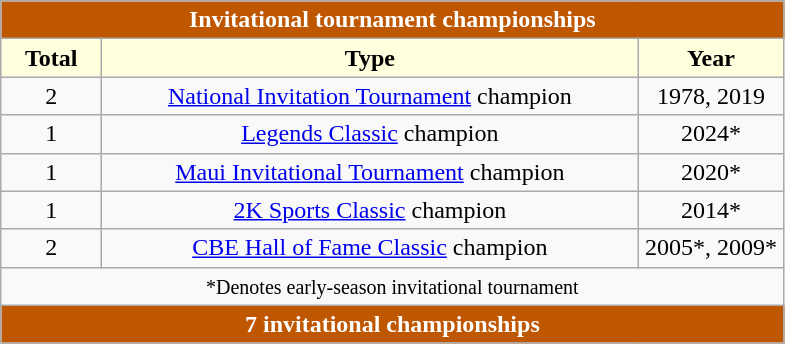<table class="wikitable" style="text-align:center"; border="1";>
<tr>
<th colspan=8 style="background: #BF5700; color:white">Invitational tournament championships</th>
</tr>
<tr>
<th style="width:60px; background: #ffffdd; text-align:center">Total</th>
<th style="width:350px; background: #ffffdd; text-align:center">Type</th>
<th style="width:90px; background: #ffffdd; text-align:center">Year</th>
</tr>
<tr style="text-align:center">
<td>2</td>
<td><a href='#'>National Invitation Tournament</a> champion</td>
<td>1978, 2019</td>
</tr>
<tr style="text-align:center">
<td>1</td>
<td><a href='#'>Legends Classic</a> champion</td>
<td>2024*</td>
</tr>
<tr style="text-align:center">
<td>1</td>
<td><a href='#'>Maui Invitational Tournament</a> champion</td>
<td>2020*</td>
</tr>
<tr style="text-align:center">
<td>1</td>
<td><a href='#'>2K Sports Classic</a> champion</td>
<td>2014*</td>
</tr>
<tr style="text-align:center">
<td>2</td>
<td><a href='#'>CBE Hall of Fame Classic</a> champion</td>
<td>2005*, 2009*</td>
</tr>
<tr style="text-align:center">
<td colspan=3><small>*Denotes early-season invitational tournament</small></td>
</tr>
<tr style="text-align:center">
<th colspan=3 style="background: #BF5700; color:white">7 invitational championships</th>
</tr>
</table>
